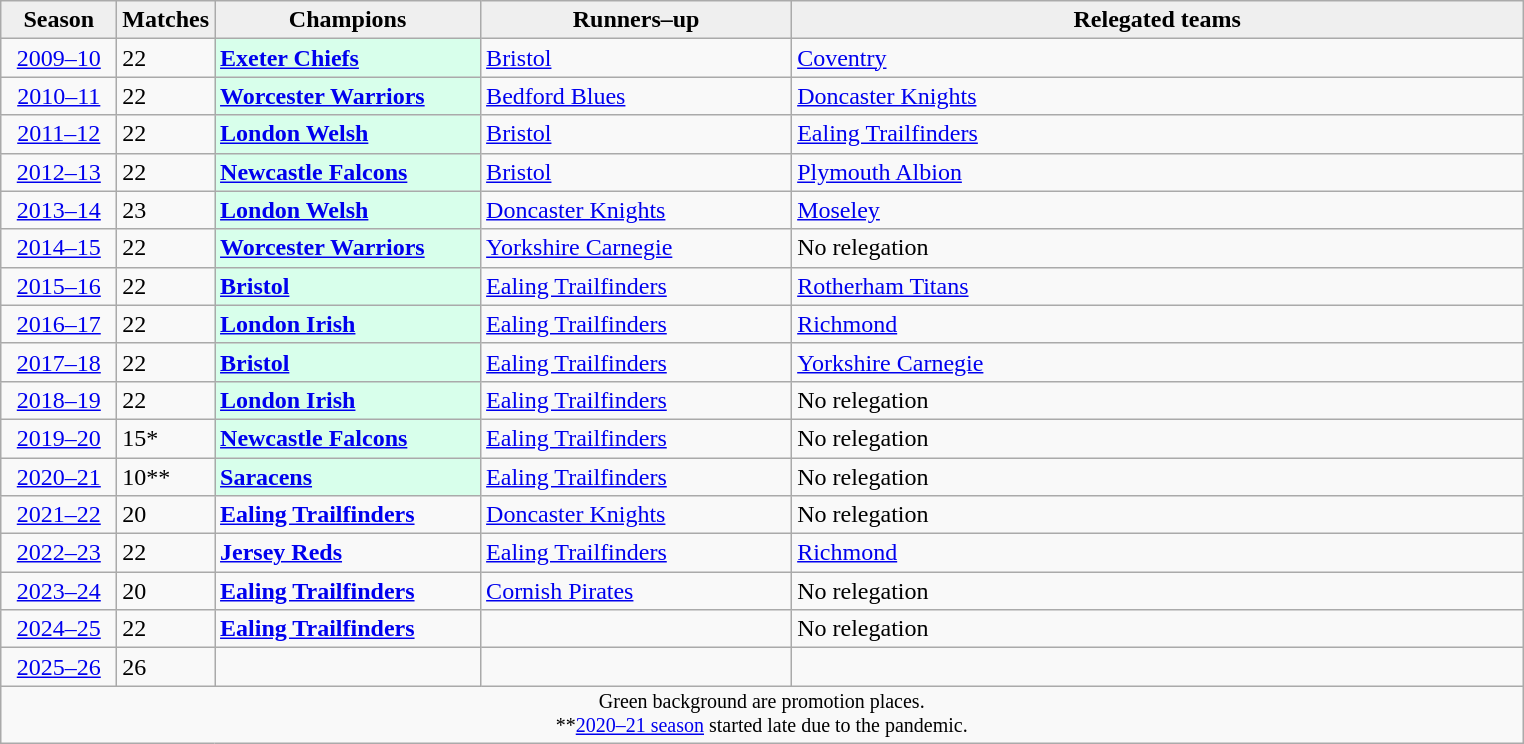<table class="wikitable">
<tr>
<th style="background:#efefef; width:70px;">Season</th>
<th style="background:#efefef; width:30px;">Matches</th>
<th style="background:#efefef; width:170px;">Champions</th>
<th style="background:#efefef; width:200px;">Runners–up</th>
<th style="background:#efefef; width:480px;">Relegated teams</th>
</tr>
<tr>
<td style="text-align: center;"><a href='#'>2009–10</a></td>
<td>22</td>
<td style="background:#d8ffeb;"><strong><a href='#'>Exeter Chiefs</a></strong></td>
<td><a href='#'>Bristol</a></td>
<td><a href='#'>Coventry</a></td>
</tr>
<tr>
<td style="text-align: center;"><a href='#'>2010–11</a></td>
<td>22</td>
<td style="background:#d8ffeb;"><strong><a href='#'>Worcester Warriors</a></strong></td>
<td><a href='#'>Bedford Blues</a></td>
<td><a href='#'>Doncaster Knights</a></td>
</tr>
<tr>
<td style="text-align: center;"><a href='#'>2011–12</a></td>
<td>22</td>
<td style="background:#d8ffeb;"><strong><a href='#'>London Welsh</a></strong></td>
<td><a href='#'>Bristol</a></td>
<td><a href='#'>Ealing Trailfinders</a></td>
</tr>
<tr>
<td style="text-align: center;"><a href='#'>2012–13</a></td>
<td>22</td>
<td style="background:#d8ffeb;"><strong><a href='#'>Newcastle Falcons</a></strong></td>
<td><a href='#'>Bristol</a></td>
<td><a href='#'>Plymouth Albion</a></td>
</tr>
<tr>
<td style="text-align: center;"><a href='#'>2013–14</a></td>
<td>23</td>
<td style="background:#d8ffeb;"><strong><a href='#'>London Welsh</a></strong></td>
<td><a href='#'>Doncaster Knights</a></td>
<td><a href='#'>Moseley</a></td>
</tr>
<tr>
<td style="text-align: center;"><a href='#'>2014–15</a></td>
<td>22</td>
<td style="background:#d8ffeb;"><strong><a href='#'>Worcester Warriors</a></strong></td>
<td><a href='#'>Yorkshire Carnegie</a></td>
<td>No relegation</td>
</tr>
<tr>
<td style="text-align: center;"><a href='#'>2015–16</a></td>
<td>22</td>
<td style="background:#d8ffeb;"><strong><a href='#'>Bristol</a></strong></td>
<td><a href='#'>Ealing Trailfinders</a></td>
<td><a href='#'>Rotherham Titans</a></td>
</tr>
<tr>
<td style="text-align: center;"><a href='#'>2016–17</a></td>
<td>22</td>
<td style="background:#d8ffeb;"><strong><a href='#'>London Irish</a></strong></td>
<td><a href='#'>Ealing Trailfinders</a></td>
<td><a href='#'>Richmond</a></td>
</tr>
<tr>
<td style="text-align: center;"><a href='#'>2017–18</a></td>
<td>22</td>
<td style="background:#d8ffeb;"><strong><a href='#'>Bristol</a></strong></td>
<td><a href='#'>Ealing Trailfinders</a></td>
<td><a href='#'>Yorkshire Carnegie</a></td>
</tr>
<tr>
<td style="text-align: center;"><a href='#'>2018–19</a></td>
<td>22</td>
<td style="background:#d8ffeb;"><strong><a href='#'>London Irish</a></strong></td>
<td><a href='#'>Ealing Trailfinders</a></td>
<td>No relegation</td>
</tr>
<tr>
<td style="text-align: center;"><a href='#'>2019–20</a></td>
<td>15*</td>
<td style="background:#d8ffeb;"><strong><a href='#'>Newcastle Falcons</a></strong></td>
<td><a href='#'>Ealing Trailfinders</a></td>
<td>No relegation</td>
</tr>
<tr>
<td style="text-align: center;"><a href='#'>2020–21</a></td>
<td>10**</td>
<td style="background:#d8ffeb;"><strong><a href='#'>Saracens</a></strong></td>
<td><a href='#'>Ealing Trailfinders</a></td>
<td>No relegation</td>
</tr>
<tr>
<td style="text-align: center;"><a href='#'>2021–22</a></td>
<td>20</td>
<td><strong><a href='#'>Ealing Trailfinders</a></strong></td>
<td><a href='#'>Doncaster Knights</a></td>
<td>No relegation</td>
</tr>
<tr>
<td style="text-align: center;"><a href='#'>2022–23</a></td>
<td>22</td>
<td><strong><a href='#'>Jersey Reds</a></strong></td>
<td><a href='#'>Ealing Trailfinders</a></td>
<td><a href='#'>Richmond</a></td>
</tr>
<tr>
<td style="text-align: center;"><a href='#'>2023–24</a></td>
<td>20</td>
<td><strong><a href='#'>Ealing Trailfinders</a></strong></td>
<td><a href='#'>Cornish Pirates</a></td>
<td>No relegation</td>
</tr>
<tr>
<td style="text-align: center;"><a href='#'>2024–25</a></td>
<td>22</td>
<td><strong><a href='#'>Ealing Trailfinders</a></strong></td>
<td></td>
<td>No relegation</td>
</tr>
<tr>
<td style="text-align: center;"><a href='#'>2025–26</a></td>
<td>26</td>
<td></td>
<td></td>
<td></td>
</tr>
<tr>
<td colspan="15"  style="border:0; font-size:smaller; text-align:center;">Green background are promotion places.<br>**<a href='#'>2020–21 season</a> started late due to the pandemic.</td>
</tr>
</table>
